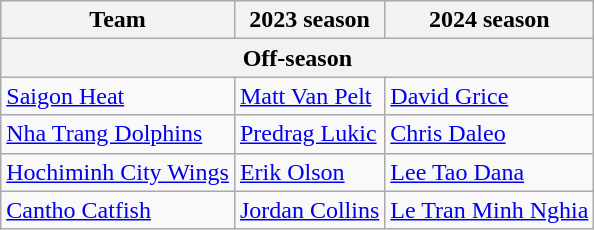<table class="wikitable">
<tr>
<th>Team</th>
<th>2023 season</th>
<th>2024 season</th>
</tr>
<tr>
<th colspan="3">Off-season</th>
</tr>
<tr>
<td><a href='#'>Saigon Heat</a></td>
<td> <a href='#'>Matt Van Pelt</a></td>
<td> <a href='#'>David Grice</a></td>
</tr>
<tr>
<td><a href='#'>Nha Trang Dolphins</a></td>
<td> <a href='#'>Predrag Lukic</a></td>
<td> <a href='#'>Chris Daleo</a></td>
</tr>
<tr>
<td><a href='#'>Hochiminh City Wings</a></td>
<td> <a href='#'>Erik Olson</a></td>
<td> <a href='#'>Lee Tao Dana</a></td>
</tr>
<tr>
<td><a href='#'>Cantho Catfish</a></td>
<td> <a href='#'>Jordan Collins</a></td>
<td> <a href='#'>Le Tran Minh Nghia</a></td>
</tr>
</table>
